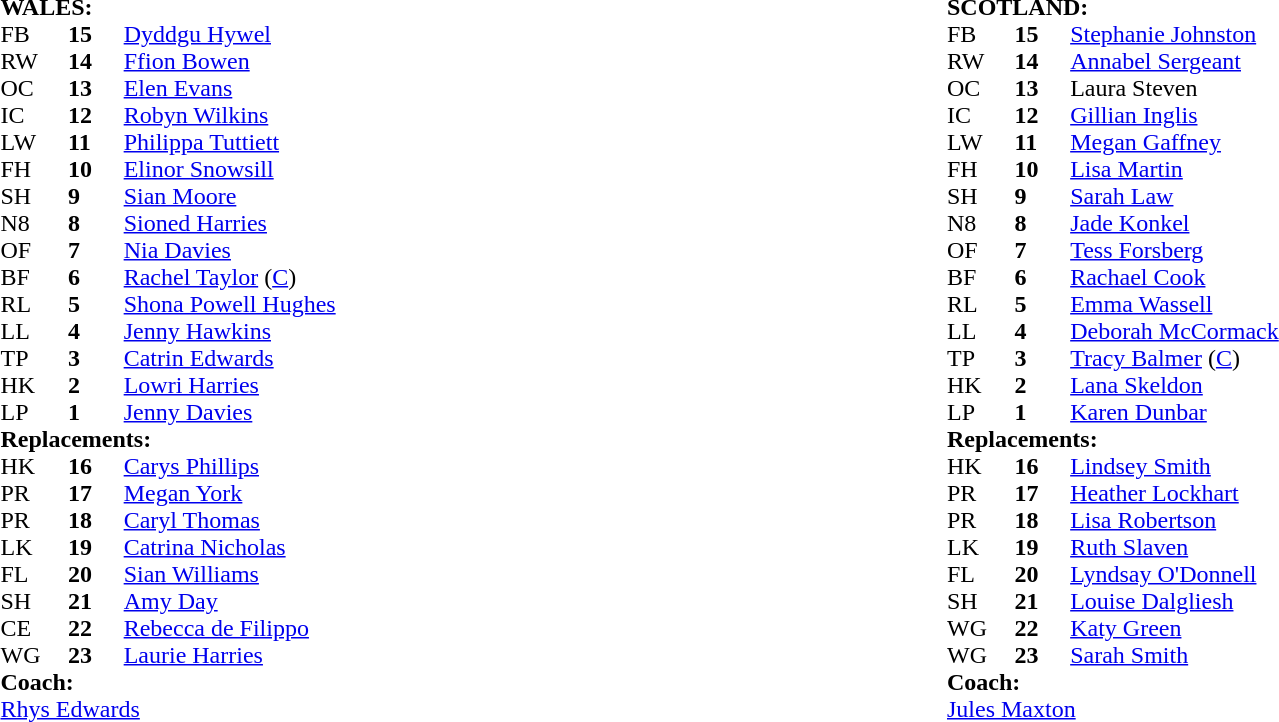<table style="width:100%">
<tr>
<td width="50%"><br><table cellspacing="0" cellpadding="0">
<tr>
<td colspan="4"><strong>WALES:</strong></td>
</tr>
<tr>
<th width="3%"></th>
<th width="3%"></th>
<th width="22%"></th>
<th width="22%"></th>
</tr>
<tr>
<td>FB</td>
<td><strong>15</strong></td>
<td><a href='#'>Dyddgu Hywel</a></td>
</tr>
<tr>
<td>RW</td>
<td><strong>14</strong></td>
<td><a href='#'>Ffion Bowen</a></td>
</tr>
<tr>
<td>OC</td>
<td><strong>13</strong></td>
<td><a href='#'>Elen Evans</a></td>
</tr>
<tr>
<td>IC</td>
<td><strong>12</strong></td>
<td><a href='#'>Robyn Wilkins</a></td>
</tr>
<tr>
<td>LW</td>
<td><strong>11</strong></td>
<td><a href='#'>Philippa Tuttiett</a></td>
</tr>
<tr>
<td>FH</td>
<td><strong>10</strong></td>
<td><a href='#'>Elinor Snowsill</a></td>
</tr>
<tr>
<td>SH</td>
<td><strong>9</strong></td>
<td><a href='#'>Sian Moore</a></td>
</tr>
<tr>
<td>N8</td>
<td><strong>8</strong></td>
<td><a href='#'>Sioned Harries</a></td>
</tr>
<tr>
<td>OF</td>
<td><strong>7</strong></td>
<td><a href='#'>Nia Davies</a></td>
</tr>
<tr>
<td>BF</td>
<td><strong>6</strong></td>
<td><a href='#'>Rachel Taylor</a> (<a href='#'>C</a>)</td>
</tr>
<tr>
<td>RL</td>
<td><strong>5</strong></td>
<td><a href='#'>Shona Powell Hughes</a></td>
</tr>
<tr>
<td>LL</td>
<td><strong>4</strong></td>
<td><a href='#'>Jenny Hawkins</a></td>
</tr>
<tr>
<td>TP</td>
<td><strong>3</strong></td>
<td><a href='#'>Catrin Edwards</a></td>
</tr>
<tr>
<td>HK</td>
<td><strong>2</strong></td>
<td><a href='#'>Lowri Harries</a></td>
</tr>
<tr>
<td>LP</td>
<td><strong>1</strong></td>
<td><a href='#'>Jenny Davies</a></td>
</tr>
<tr>
<td colspan=4><strong>Replacements:</strong></td>
</tr>
<tr>
<td>HK</td>
<td><strong>16</strong></td>
<td><a href='#'>Carys Phillips</a></td>
<td></td>
</tr>
<tr>
<td>PR</td>
<td><strong>17</strong></td>
<td><a href='#'>Megan York</a></td>
<td></td>
</tr>
<tr>
<td>PR</td>
<td><strong>18</strong></td>
<td><a href='#'>Caryl Thomas</a></td>
<td></td>
</tr>
<tr>
<td>LK</td>
<td><strong>19</strong></td>
<td><a href='#'>Catrina Nicholas</a></td>
<td></td>
</tr>
<tr>
<td>FL</td>
<td><strong>20</strong></td>
<td><a href='#'>Sian Williams</a></td>
<td></td>
</tr>
<tr>
<td>SH</td>
<td><strong>21</strong></td>
<td><a href='#'>Amy Day</a></td>
<td></td>
</tr>
<tr>
<td>CE</td>
<td><strong>22</strong></td>
<td><a href='#'>Rebecca de Filippo</a></td>
<td></td>
</tr>
<tr>
<td>WG</td>
<td><strong>23</strong></td>
<td><a href='#'>Laurie Harries</a></td>
<td></td>
</tr>
<tr>
<td colspan="4"><strong>Coach:</strong></td>
</tr>
<tr>
<td colspan="4"> <a href='#'>Rhys Edwards</a></td>
</tr>
<tr>
</tr>
</table>
</td>
<td width="50%"><br><table cellspacing="0" cellpadding="0">
<tr>
<td colspan="4"><strong>SCOTLAND:</strong></td>
</tr>
<tr>
<th width="3%"></th>
<th width="3%"></th>
<th width="22%"></th>
<th width="22%"></th>
</tr>
<tr>
<td>FB</td>
<td><strong>15</strong></td>
<td><a href='#'>Stephanie Johnston</a></td>
</tr>
<tr>
<td>RW</td>
<td><strong>14</strong></td>
<td><a href='#'>Annabel Sergeant</a></td>
</tr>
<tr>
<td>OC</td>
<td><strong>13</strong></td>
<td>Laura Steven</td>
</tr>
<tr>
<td>IC</td>
<td><strong>12</strong></td>
<td><a href='#'>Gillian Inglis</a></td>
</tr>
<tr>
<td>LW</td>
<td><strong>11</strong></td>
<td><a href='#'>Megan Gaffney</a></td>
</tr>
<tr>
<td>FH</td>
<td><strong>10</strong></td>
<td><a href='#'>Lisa Martin</a></td>
</tr>
<tr>
<td>SH</td>
<td><strong>9</strong></td>
<td><a href='#'>Sarah Law</a></td>
</tr>
<tr>
<td>N8</td>
<td><strong>8</strong></td>
<td><a href='#'>Jade Konkel</a></td>
</tr>
<tr>
<td>OF</td>
<td><strong>7</strong></td>
<td><a href='#'>Tess Forsberg</a></td>
</tr>
<tr>
<td>BF</td>
<td><strong>6</strong></td>
<td><a href='#'>Rachael Cook</a></td>
</tr>
<tr>
<td>RL</td>
<td><strong>5</strong></td>
<td><a href='#'>Emma Wassell</a></td>
</tr>
<tr>
<td>LL</td>
<td><strong>4</strong></td>
<td><a href='#'>Deborah McCormack</a></td>
</tr>
<tr>
<td>TP</td>
<td><strong>3</strong></td>
<td><a href='#'>Tracy Balmer</a> (<a href='#'>C</a>)</td>
</tr>
<tr>
<td>HK</td>
<td><strong>2</strong></td>
<td><a href='#'>Lana Skeldon</a></td>
</tr>
<tr>
<td>LP</td>
<td><strong>1</strong></td>
<td><a href='#'>Karen Dunbar</a></td>
</tr>
<tr>
<td colspan=4><strong>Replacements:</strong></td>
</tr>
<tr>
<td>HK</td>
<td><strong>16</strong></td>
<td><a href='#'>Lindsey Smith</a></td>
<td></td>
</tr>
<tr>
<td>PR</td>
<td><strong>17</strong></td>
<td><a href='#'>Heather Lockhart</a></td>
<td></td>
</tr>
<tr>
<td>PR</td>
<td><strong>18</strong></td>
<td><a href='#'>Lisa Robertson</a></td>
</tr>
<tr>
<td>LK</td>
<td><strong>19</strong></td>
<td><a href='#'>Ruth Slaven</a></td>
</tr>
<tr>
<td>FL</td>
<td><strong>20</strong></td>
<td><a href='#'>Lyndsay O'Donnell</a></td>
<td></td>
</tr>
<tr>
<td>SH</td>
<td><strong>21</strong></td>
<td><a href='#'>Louise Dalgliesh</a></td>
<td></td>
</tr>
<tr>
<td>WG</td>
<td><strong>22</strong></td>
<td><a href='#'>Katy Green</a></td>
</tr>
<tr>
<td>WG</td>
<td><strong>23</strong></td>
<td><a href='#'>Sarah Smith</a></td>
</tr>
<tr>
<td colspan="4"><strong>Coach:</strong></td>
</tr>
<tr>
<td colspan="4"> <a href='#'>Jules Maxton</a></td>
</tr>
<tr>
</tr>
</table>
</td>
</tr>
</table>
